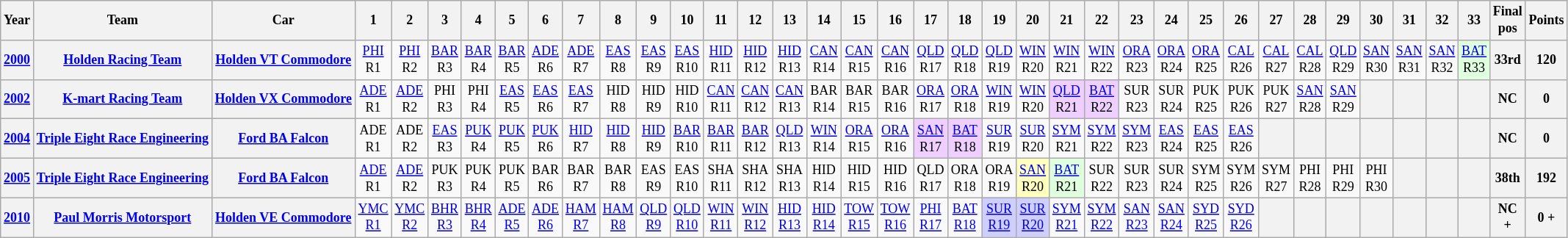<table class="wikitable" style="text-align:center; font-size:75%">
<tr>
<th>Year</th>
<th>Team</th>
<th>Car</th>
<th>1</th>
<th>2</th>
<th>3</th>
<th>4</th>
<th>5</th>
<th>6</th>
<th>7</th>
<th>8</th>
<th>9</th>
<th>10</th>
<th>11</th>
<th>12</th>
<th>13</th>
<th>14</th>
<th>15</th>
<th>16</th>
<th>17</th>
<th>18</th>
<th>19</th>
<th>20</th>
<th>21</th>
<th>22</th>
<th>23</th>
<th>24</th>
<th>25</th>
<th>26</th>
<th>27</th>
<th>28</th>
<th>29</th>
<th>30</th>
<th>31</th>
<th>32</th>
<th>33</th>
<th>Final pos</th>
<th>Points</th>
</tr>
<tr>
<th><a href='#'>2000</a></th>
<th nowrap><a href='#'>Holden Racing Team</a></th>
<th nowrap><a href='#'>Holden VT Commodore</a></th>
<td><a href='#'>PHI</a><br>R1</td>
<td><a href='#'>PHI</a><br>R2</td>
<td><a href='#'>BAR</a><br>R3</td>
<td><a href='#'>BAR</a><br>R4</td>
<td><a href='#'>BAR</a><br>R5</td>
<td><a href='#'>ADE</a><br>R6</td>
<td><a href='#'>ADE</a><br>R7</td>
<td><a href='#'>EAS</a><br>R8</td>
<td><a href='#'>EAS</a><br>R9</td>
<td><a href='#'>EAS</a><br>R10</td>
<td><a href='#'>HID</a><br>R11</td>
<td><a href='#'>HID</a><br>R12</td>
<td><a href='#'>HID</a><br>R13</td>
<td><a href='#'>CAN</a><br>R14</td>
<td><a href='#'>CAN</a><br>R15</td>
<td><a href='#'>CAN</a><br>R16</td>
<td><a href='#'>QLD</a><br>R17</td>
<td><a href='#'>QLD</a><br>R18</td>
<td><a href='#'>QLD</a><br>R19</td>
<td><a href='#'>WIN</a><br>R20</td>
<td><a href='#'>WIN</a><br>R21</td>
<td><a href='#'>WIN</a><br>R22</td>
<td><a href='#'>ORA</a><br>R23</td>
<td><a href='#'>ORA</a><br>R24</td>
<td><a href='#'>ORA</a><br>R25</td>
<td><a href='#'>CAL</a><br>R26</td>
<td><a href='#'>CAL</a><br>R27</td>
<td><a href='#'>CAL</a><br>R28</td>
<td><a href='#'>QLD</a><br>R29</td>
<td><a href='#'>SAN</a><br>R30</td>
<td><a href='#'>SAN</a><br>R31</td>
<td><a href='#'>SAN</a><br>R32</td>
<td style="background:#dfffdf;"><a href='#'>BAT</a><br>R33<br></td>
<th>33rd</th>
<th>120</th>
</tr>
<tr>
<th><a href='#'>2002</a></th>
<th nowrap><a href='#'>K-mart Racing Team</a></th>
<th nowrap><a href='#'>Holden VX Commodore</a></th>
<td><a href='#'>ADE</a><br>R1</td>
<td><a href='#'>ADE</a><br>R2</td>
<td>PHI<br>R3</td>
<td>PHI<br>R4</td>
<td><a href='#'>EAS</a><br>R5</td>
<td><a href='#'>EAS</a><br>R6</td>
<td><a href='#'>EAS</a><br>R7</td>
<td>HID<br>R8</td>
<td>HID<br>R9</td>
<td>HID<br>R10</td>
<td><a href='#'>CAN</a><br>R11</td>
<td><a href='#'>CAN</a><br>R12</td>
<td><a href='#'>CAN</a><br>R13</td>
<td>BAR<br>R14</td>
<td>BAR<br>R15</td>
<td>BAR<br>R16</td>
<td><a href='#'>ORA</a><br>R17</td>
<td><a href='#'>ORA</a><br>R18</td>
<td><a href='#'>WIN</a><br>R19</td>
<td><a href='#'>WIN</a><br>R20</td>
<td style="background:#EFCFFF;"><a href='#'>QLD</a><br>R21<br></td>
<td style="background:#EFCFFF;"><a href='#'>BAT</a><br>R22<br></td>
<td>SUR<br>R23</td>
<td>SUR<br>R24</td>
<td>PUK<br>R25</td>
<td>PUK<br>R26</td>
<td>PUK<br>R27</td>
<td><a href='#'>SAN</a><br>R28</td>
<td><a href='#'>SAN</a><br>R29</td>
<th></th>
<th></th>
<th></th>
<th></th>
<th>NC</th>
<th>0</th>
</tr>
<tr>
<th><a href='#'>2004</a></th>
<th nowrap><a href='#'>Triple Eight Race Engineering</a></th>
<th nowrap><a href='#'>Ford BA Falcon</a></th>
<td>ADE<br>R1</td>
<td>ADE<br>R2</td>
<td><a href='#'>EAS</a><br>R3</td>
<td><a href='#'>PUK</a><br>R4</td>
<td><a href='#'>PUK</a><br>R5</td>
<td><a href='#'>PUK</a><br>R6</td>
<td><a href='#'>HID</a><br>R7</td>
<td><a href='#'>HID</a><br>R8</td>
<td><a href='#'>HID</a><br>R9</td>
<td><a href='#'>BAR</a><br>R10</td>
<td><a href='#'>BAR</a><br>R11</td>
<td><a href='#'>BAR</a><br>R12</td>
<td><a href='#'>QLD</a><br>R13</td>
<td><a href='#'>WIN</a><br>R14</td>
<td><a href='#'>ORA</a><br>R15</td>
<td><a href='#'>ORA</a><br>R16</td>
<td style="background:#EFCFFF;"><a href='#'>SAN</a><br>R17<br></td>
<td style="background:#EFCFFF;"><a href='#'>BAT</a><br>R18<br></td>
<td><a href='#'>SUR</a><br>R19</td>
<td><a href='#'>SUR</a><br>R20</td>
<td><a href='#'>SYM</a><br>R21</td>
<td><a href='#'>SYM</a><br>R22</td>
<td><a href='#'>SYM</a><br>R23</td>
<td><a href='#'>EAS</a><br>R24</td>
<td><a href='#'>EAS</a><br>R25</td>
<td><a href='#'>EAS</a><br>R26</td>
<th></th>
<th></th>
<th></th>
<th></th>
<th></th>
<th></th>
<th></th>
<th>NC</th>
<th>0</th>
</tr>
<tr>
<th><a href='#'>2005</a></th>
<th nowrap><a href='#'>Triple Eight Race Engineering</a></th>
<th nowrap><a href='#'>Ford BA Falcon</a></th>
<td><a href='#'>ADE</a><br>R1</td>
<td><a href='#'>ADE</a><br>R2</td>
<td>PUK<br>R3</td>
<td>PUK<br>R4</td>
<td>PUK<br>R5</td>
<td>BAR<br>R6</td>
<td>BAR<br>R7</td>
<td>BAR<br>R8</td>
<td>EAS<br>R9</td>
<td>EAS<br>R10</td>
<td>SHA<br>R11</td>
<td>SHA<br>R12</td>
<td>SHA<br>R13</td>
<td>HID<br>R14</td>
<td>HID<br>R15</td>
<td>HID<br>R16</td>
<td>QLD<br>R17</td>
<td>ORA<br>R18</td>
<td>ORA<br>R19</td>
<td style="background:#ffffbf;"><a href='#'>SAN</a><br>R20<br></td>
<td style="background:#dfffdf;"><a href='#'>BAT</a><br>R21<br></td>
<td>SUR<br>R22</td>
<td>SUR<br>R23</td>
<td>SUR<br>R24</td>
<td>SYM<br>R25</td>
<td>SYM<br>R26</td>
<td>SYM<br>R27</td>
<td>PHI<br>R28</td>
<td>PHI<br>R29</td>
<td>PHI<br>R30</td>
<th></th>
<th></th>
<th></th>
<th>38th</th>
<th>192</th>
</tr>
<tr>
<th><a href='#'>2010</a></th>
<th nowrap><a href='#'>Paul Morris Motorsport</a></th>
<th nowrap><a href='#'>Holden VE Commodore</a></th>
<td><a href='#'>YMC<br>R1</a></td>
<td><a href='#'>YMC<br>R2</a></td>
<td><a href='#'>BHR<br>R3</a></td>
<td><a href='#'>BHR<br>R4</a></td>
<td><a href='#'>ADE<br>R5</a></td>
<td><a href='#'>ADE<br>R6</a></td>
<td><a href='#'>HAM<br>R7</a></td>
<td><a href='#'>HAM<br>R8</a></td>
<td><a href='#'>QLD<br>R9</a></td>
<td><a href='#'>QLD<br>R10</a></td>
<td><a href='#'>WIN<br>R11</a></td>
<td><a href='#'>WIN<br>R12</a></td>
<td><a href='#'>HID<br>R13</a></td>
<td><a href='#'>HID<br>R14</a></td>
<td><a href='#'>TOW<br>R15</a></td>
<td><a href='#'>TOW<br>R16</a></td>
<td><a href='#'>PHI<br>R17</a></td>
<td><a href='#'>BAT<br>R18</a></td>
<td style="background:#cfcfff;"><a href='#'>SUR<br>R19</a><br></td>
<td style="background:#cfcfff;"><a href='#'>SUR<br>R20</a><br></td>
<td><a href='#'>SYM<br>R21</a></td>
<td><a href='#'>SYM<br>R22</a></td>
<td><a href='#'>SAN<br>R23</a></td>
<td><a href='#'>SAN<br>R24</a></td>
<td><a href='#'>SYD<br>R25</a></td>
<td><a href='#'>SYD<br>R26</a></td>
<th></th>
<th></th>
<th></th>
<th></th>
<th></th>
<th></th>
<th></th>
<th>NC +</th>
<th>0 +</th>
</tr>
</table>
